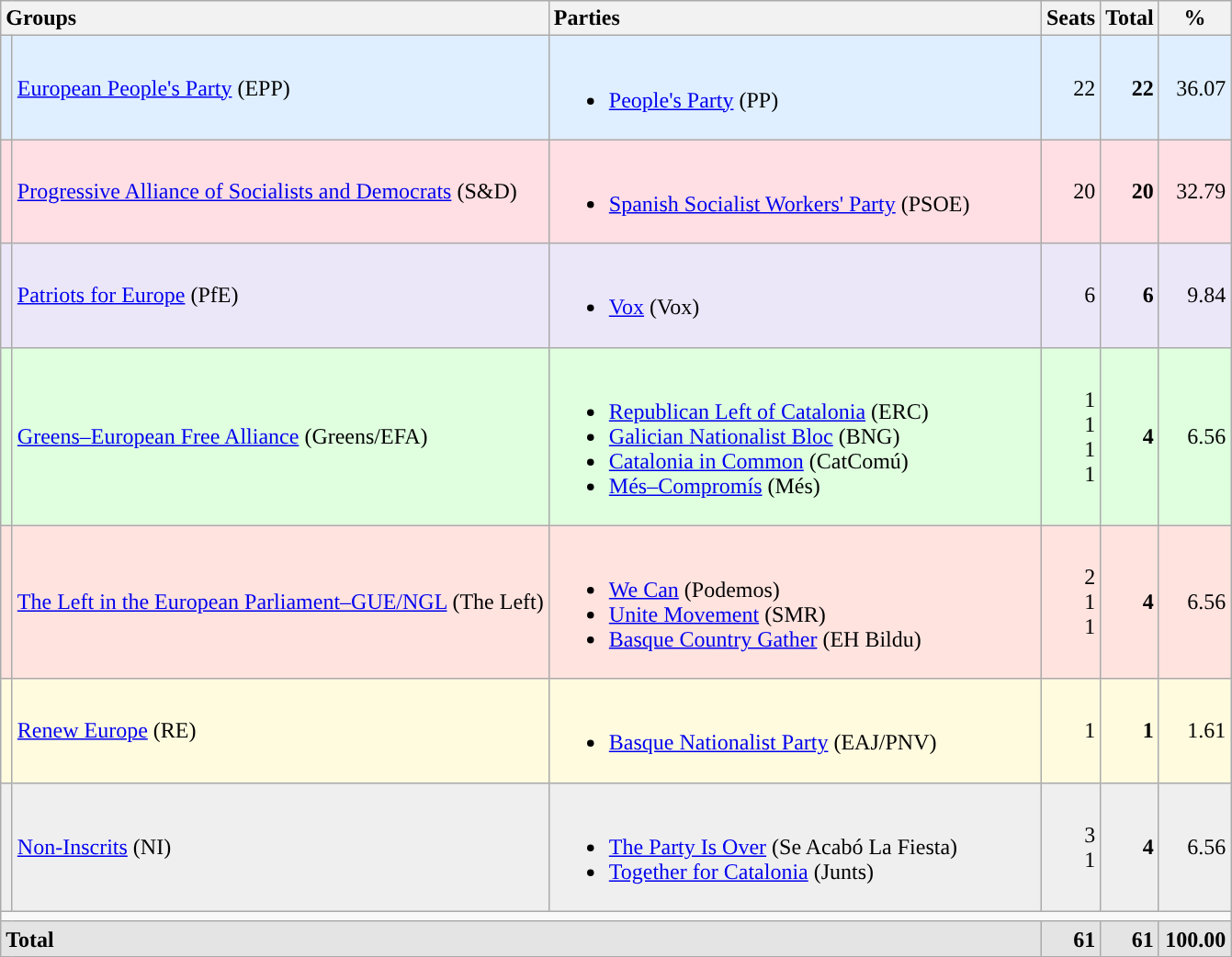<table class="wikitable" style="text-align:right;">
<tr>
<th style="text-align:left;" colspan="2" width="375">Groups</th>
<th style="text-align:left;" width="350">Parties</th>
<th width="35">Seats</th>
<th width="35">Total</th>
<th width="45">%</th>
</tr>
<tr style="background:#DFEFFF;">
<td width="1" style="color:inherit;background:"></td>
<td align="left"><a href='#'>European People's Party</a> (EPP)</td>
<td align="left"><br><ul><li><a href='#'>People's Party</a> (PP)</li></ul></td>
<td>22</td>
<td><strong>22</strong></td>
<td>36.07</td>
</tr>
<tr style="background:#FFDFE3;">
<td style="color:inherit;background:"></td>
<td align="left"><a href='#'>Progressive Alliance of Socialists and Democrats</a> (S&D)</td>
<td align="left"><br><ul><li><a href='#'>Spanish Socialist Workers' Party</a> (PSOE)</li></ul></td>
<td>20</td>
<td><strong>20</strong></td>
<td>32.79</td>
</tr>
<tr style="background:#ECE7F8;">
<td style="color:inherit;background:"></td>
<td align="left"><a href='#'>Patriots for Europe</a> (PfE)</td>
<td align="left"><br><ul><li><a href='#'>Vox</a> (Vox)</li></ul></td>
<td>6</td>
<td><strong>6</strong></td>
<td>9.84</td>
</tr>
<tr style="background:#DFFFDF;">
<td style="color:inherit;background:"></td>
<td align="left"><a href='#'>Greens–European Free Alliance</a> (Greens/EFA)</td>
<td align="left"><br><ul><li><a href='#'>Republican Left of Catalonia</a> (ERC)</li><li><a href='#'>Galician Nationalist Bloc</a> (BNG)</li><li><a href='#'>Catalonia in Common</a> (CatComú)</li><li><a href='#'>Més–Compromís</a> (Més)</li></ul></td>
<td>1<br>1<br>1<br>1</td>
<td><strong>4</strong></td>
<td>6.56</td>
</tr>
<tr style="background:#FFE3DF;">
<td style="color:inherit;background:"></td>
<td align="left"><a href='#'>The Left in the European Parliament–GUE/NGL</a> (The Left)</td>
<td align="left"><br><ul><li><a href='#'>We Can</a> (Podemos)</li><li><a href='#'>Unite Movement</a> (SMR)</li><li><a href='#'>Basque Country Gather</a> (EH Bildu)</li></ul></td>
<td>2<br>1<br>1</td>
<td><strong>4</strong></td>
<td>6.56</td>
</tr>
<tr style="background:#FFFBDF;">
<td style="color:inherit;background:"></td>
<td align="left"><a href='#'>Renew Europe</a> (RE)</td>
<td align="left"><br><ul><li><a href='#'>Basque Nationalist Party</a> (EAJ/PNV)</li></ul></td>
<td>1</td>
<td><strong>1</strong></td>
<td>1.61</td>
</tr>
<tr style="background:#EFEFEF;">
<td style="color:inherit;background:"></td>
<td align="left"><a href='#'>Non-Inscrits</a> (NI)</td>
<td align="left"><br><ul><li><a href='#'>The Party Is Over</a> (Se Acabó La Fiesta)</li><li><a href='#'>Together for Catalonia</a> (Junts)</li></ul></td>
<td>3<br>1</td>
<td><strong>4</strong></td>
<td>6.56</td>
</tr>
<tr>
<td colspan="6"></td>
</tr>
<tr style="background:#E4E4E4; font-weight:bold;">
<td align="left" colspan="3">Total</td>
<td>61</td>
<td>61</td>
<td>100.00</td>
</tr>
</table>
